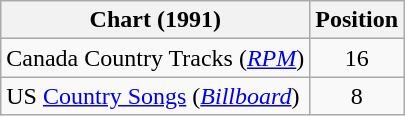<table class="wikitable sortable">
<tr>
<th scope="col">Chart (1991)</th>
<th scope="col">Position</th>
</tr>
<tr>
<td>Canada Country Tracks (<em><a href='#'>RPM</a></em>)</td>
<td align="center">16</td>
</tr>
<tr>
<td>US <a href='#'>Country Songs</a> (<em><a href='#'>Billboard</a></em>)</td>
<td align="center">8</td>
</tr>
</table>
